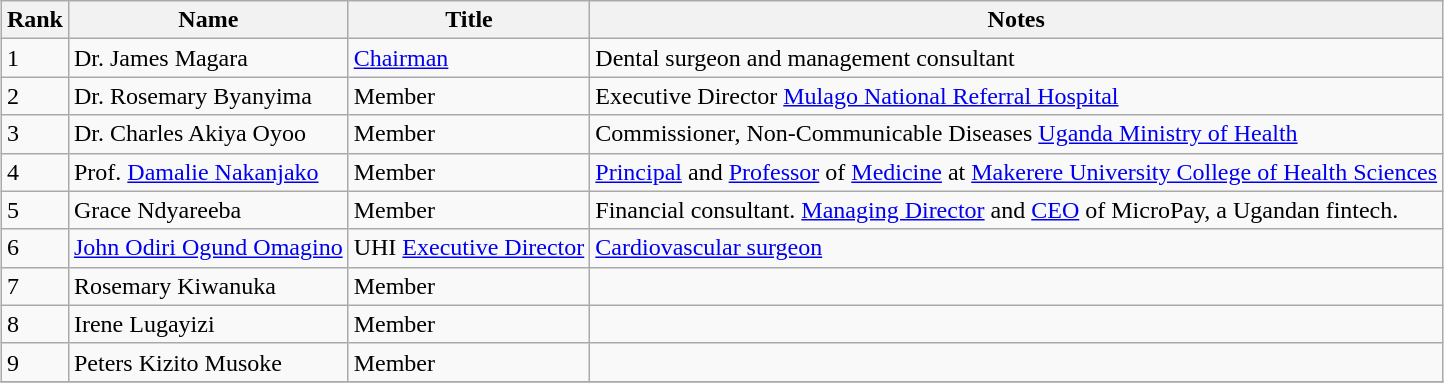<table class="wikitable sortable" style="margin: 0.5em auto">
<tr>
<th>Rank</th>
<th>Name</th>
<th>Title</th>
<th>Notes</th>
</tr>
<tr>
<td>1</td>
<td>Dr. James Magara</td>
<td><a href='#'>Chairman</a></td>
<td>Dental surgeon and management consultant</td>
</tr>
<tr>
<td>2</td>
<td>Dr. Rosemary Byanyima</td>
<td>Member</td>
<td>Executive Director <a href='#'>Mulago National Referral Hospital</a></td>
</tr>
<tr>
<td>3</td>
<td>Dr. Charles Akiya Oyoo</td>
<td>Member</td>
<td>Commissioner, Non-Communicable Diseases <a href='#'>Uganda Ministry of Health</a></td>
</tr>
<tr>
<td>4</td>
<td>Prof. <a href='#'>Damalie Nakanjako</a></td>
<td>Member</td>
<td><a href='#'>Principal</a> and <a href='#'>Professor</a> of <a href='#'>Medicine</a> at <a href='#'>Makerere University College of Health Sciences</a></td>
</tr>
<tr>
<td>5</td>
<td>Grace Ndyareeba</td>
<td>Member</td>
<td>Financial consultant. <a href='#'>Managing Director</a> and <a href='#'>CEO</a> of MicroPay, a Ugandan fintech.</td>
</tr>
<tr>
<td>6</td>
<td><a href='#'>John Odiri Ogund Omagino</a></td>
<td>UHI <a href='#'>Executive Director</a></td>
<td><a href='#'>Cardiovascular surgeon</a></td>
</tr>
<tr>
<td>7</td>
<td>Rosemary Kiwanuka</td>
<td>Member</td>
<td></td>
</tr>
<tr>
<td>8</td>
<td>Irene Lugayizi</td>
<td>Member</td>
<td></td>
</tr>
<tr>
<td>9</td>
<td>Peters Kizito Musoke</td>
<td>Member</td>
<td></td>
</tr>
<tr>
</tr>
</table>
